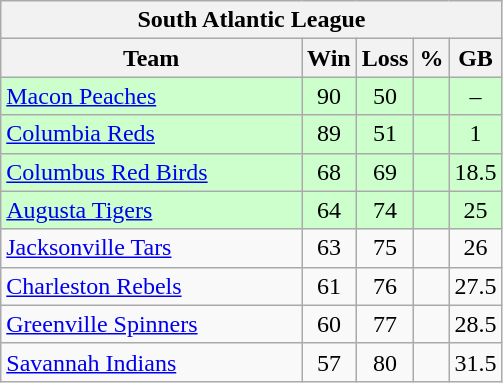<table class="wikitable">
<tr>
<th colspan="5">South Atlantic League</th>
</tr>
<tr>
<th width="60%">Team</th>
<th>Win</th>
<th>Loss</th>
<th>%</th>
<th>GB</th>
</tr>
<tr align=center bgcolor=ccffcc>
<td align=left><a href='#'>Macon Peaches</a></td>
<td>90</td>
<td>50</td>
<td></td>
<td>–</td>
</tr>
<tr align=center bgcolor=ccffcc>
<td align=left><a href='#'>Columbia Reds</a></td>
<td>89</td>
<td>51</td>
<td></td>
<td>1</td>
</tr>
<tr align=center bgcolor=ccffcc>
<td align=left><a href='#'>Columbus Red Birds</a></td>
<td>68</td>
<td>69</td>
<td></td>
<td>18.5</td>
</tr>
<tr align=center bgcolor=ccffcc>
<td align=left><a href='#'>Augusta Tigers</a></td>
<td>64</td>
<td>74</td>
<td></td>
<td>25</td>
</tr>
<tr align=center>
<td align=left><a href='#'>Jacksonville Tars</a></td>
<td>63</td>
<td>75</td>
<td></td>
<td>26</td>
</tr>
<tr align=center>
<td align=left><a href='#'>Charleston Rebels</a></td>
<td>61</td>
<td>76</td>
<td></td>
<td>27.5</td>
</tr>
<tr align=center>
<td align=left><a href='#'>Greenville Spinners</a></td>
<td>60</td>
<td>77</td>
<td></td>
<td>28.5</td>
</tr>
<tr align=center>
<td align=left><a href='#'>Savannah Indians</a></td>
<td>57</td>
<td>80</td>
<td></td>
<td>31.5</td>
</tr>
</table>
